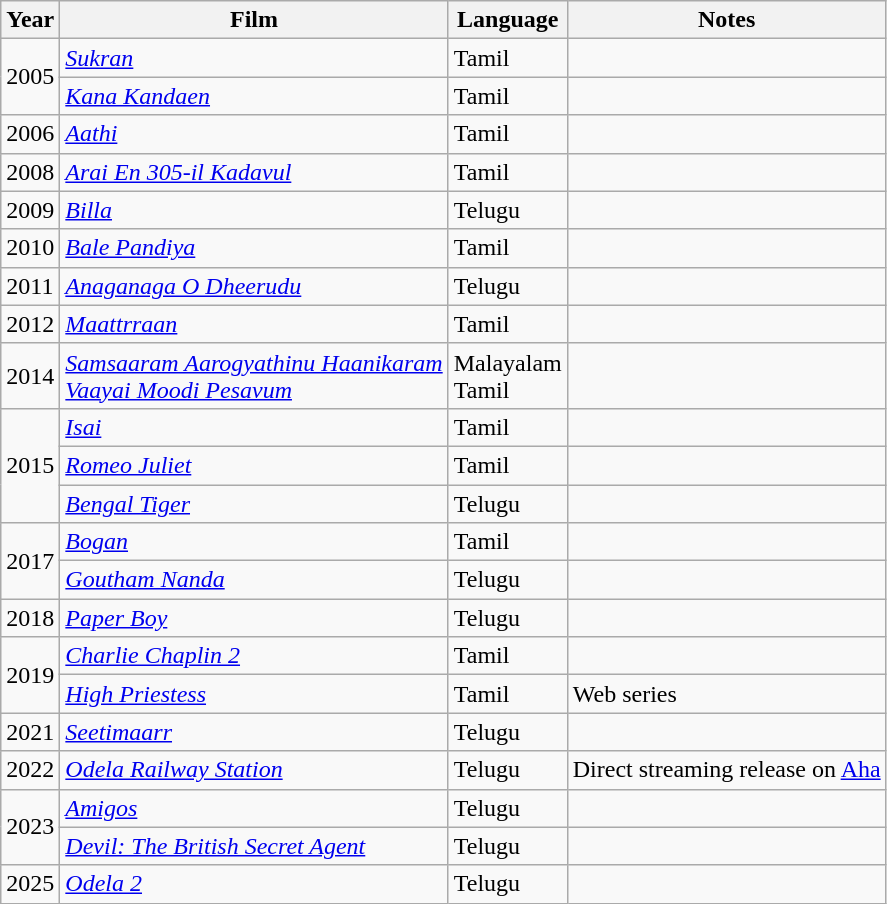<table class="wikitable">
<tr>
<th>Year</th>
<th>Film</th>
<th>Language</th>
<th>Notes</th>
</tr>
<tr>
<td rowspan="2">2005</td>
<td><em><a href='#'>Sukran</a></em></td>
<td>Tamil</td>
<td></td>
</tr>
<tr>
<td><em><a href='#'>Kana Kandaen</a></em></td>
<td>Tamil</td>
<td></td>
</tr>
<tr>
<td>2006</td>
<td><em><a href='#'>Aathi</a></em></td>
<td>Tamil</td>
<td></td>
</tr>
<tr>
<td>2008</td>
<td><em><a href='#'>Arai En 305-il Kadavul</a></em></td>
<td>Tamil</td>
<td></td>
</tr>
<tr>
<td>2009</td>
<td><em><a href='#'>Billa</a></em></td>
<td>Telugu</td>
<td></td>
</tr>
<tr>
<td>2010</td>
<td><em><a href='#'>Bale Pandiya</a></em></td>
<td>Tamil</td>
<td></td>
</tr>
<tr>
<td>2011</td>
<td><em><a href='#'>Anaganaga O Dheerudu</a></em></td>
<td>Telugu</td>
<td></td>
</tr>
<tr>
<td>2012</td>
<td><em><a href='#'>Maattrraan</a></em></td>
<td>Tamil</td>
<td></td>
</tr>
<tr>
<td>2014</td>
<td><em><a href='#'>Samsaaram Aarogyathinu Haanikaram</a></em><br><em><a href='#'>Vaayai Moodi Pesavum</a></em></td>
<td>Malayalam<br>Tamil</td>
<td></td>
</tr>
<tr>
<td rowspan="3">2015</td>
<td><em><a href='#'>Isai</a></em></td>
<td>Tamil</td>
<td></td>
</tr>
<tr>
<td><em><a href='#'>Romeo Juliet</a></em></td>
<td>Tamil</td>
<td></td>
</tr>
<tr>
<td><em><a href='#'>Bengal Tiger</a></em></td>
<td>Telugu</td>
<td></td>
</tr>
<tr>
<td rowspan="2">2017</td>
<td><em><a href='#'>Bogan</a></em></td>
<td>Tamil</td>
<td></td>
</tr>
<tr>
<td><em><a href='#'>Goutham Nanda</a></em></td>
<td>Telugu</td>
<td></td>
</tr>
<tr>
<td>2018</td>
<td><em><a href='#'>Paper Boy</a></em></td>
<td>Telugu</td>
<td></td>
</tr>
<tr>
<td rowspan="2">2019</td>
<td><em><a href='#'>Charlie Chaplin 2</a></em></td>
<td>Tamil</td>
<td></td>
</tr>
<tr>
<td><em><a href='#'>High Priestess</a></em></td>
<td>Tamil</td>
<td>Web series</td>
</tr>
<tr>
<td>2021</td>
<td><em><a href='#'>Seetimaarr</a></em></td>
<td>Telugu</td>
<td></td>
</tr>
<tr>
<td>2022</td>
<td><em><a href='#'>Odela Railway Station</a></em></td>
<td>Telugu</td>
<td>Direct streaming release on <a href='#'>Aha</a></td>
</tr>
<tr>
<td rowspan="2">2023</td>
<td><em><a href='#'>Amigos</a></em></td>
<td>Telugu</td>
<td></td>
</tr>
<tr>
<td><em><a href='#'>Devil: The British Secret Agent</a></em></td>
<td>Telugu</td>
<td></td>
</tr>
<tr>
<td>2025</td>
<td><em><a href='#'>Odela 2</a></em></td>
<td>Telugu</td>
<td></td>
</tr>
</table>
